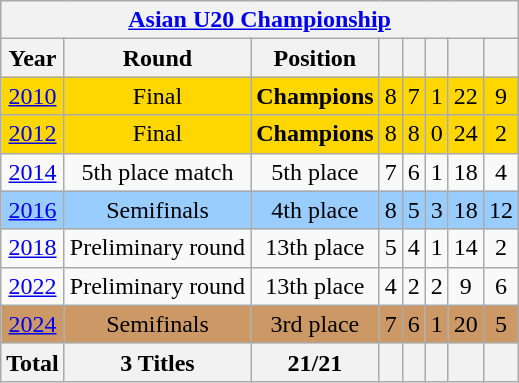<table class="wikitable" style="text-align:center;">
<tr>
<th colspan=8><strong><a href='#'>Asian U20 Championship</a></strong></th>
</tr>
<tr>
<th>Year</th>
<th>Round</th>
<th>Position</th>
<th></th>
<th></th>
<th></th>
<th></th>
<th></th>
</tr>
<tr bgcolor=gold>
<td> <a href='#'>2010</a></td>
<td>Final</td>
<td><strong>Champions</strong></td>
<td>8</td>
<td>7</td>
<td>1</td>
<td>22</td>
<td>9</td>
</tr>
<tr bgcolor=gold>
<td> <a href='#'>2012</a></td>
<td>Final</td>
<td><strong>Champions</strong></td>
<td>8</td>
<td>8</td>
<td>0</td>
<td>24</td>
<td>2</td>
</tr>
<tr>
<td> <a href='#'>2014</a></td>
<td>5th place match</td>
<td>5th place</td>
<td>7</td>
<td>6</td>
<td>1</td>
<td>18</td>
<td>4</td>
</tr>
<tr bgcolor=#9acdff>
<td> <a href='#'>2016</a></td>
<td>Semifinals</td>
<td>4th place</td>
<td>8</td>
<td>5</td>
<td>3</td>
<td>18</td>
<td>12</td>
</tr>
<tr>
<td> <a href='#'>2018</a></td>
<td>Preliminary round</td>
<td>13th place</td>
<td>5</td>
<td>4</td>
<td>1</td>
<td>14</td>
<td>2</td>
</tr>
<tr>
<td> <a href='#'>2022</a></td>
<td>Preliminary round</td>
<td>13th place</td>
<td>4</td>
<td>2</td>
<td>2</td>
<td>9</td>
<td>6</td>
</tr>
<tr bgcolor=#cc9966>
<td> <a href='#'>2024</a></td>
<td>Semifinals</td>
<td>3rd place</td>
<td>7</td>
<td>6</td>
<td>1</td>
<td>20</td>
<td>5</td>
</tr>
<tr>
<th>Total</th>
<th>3 Titles</th>
<th>21/21</th>
<th></th>
<th></th>
<th></th>
<th></th>
<th></th>
</tr>
</table>
